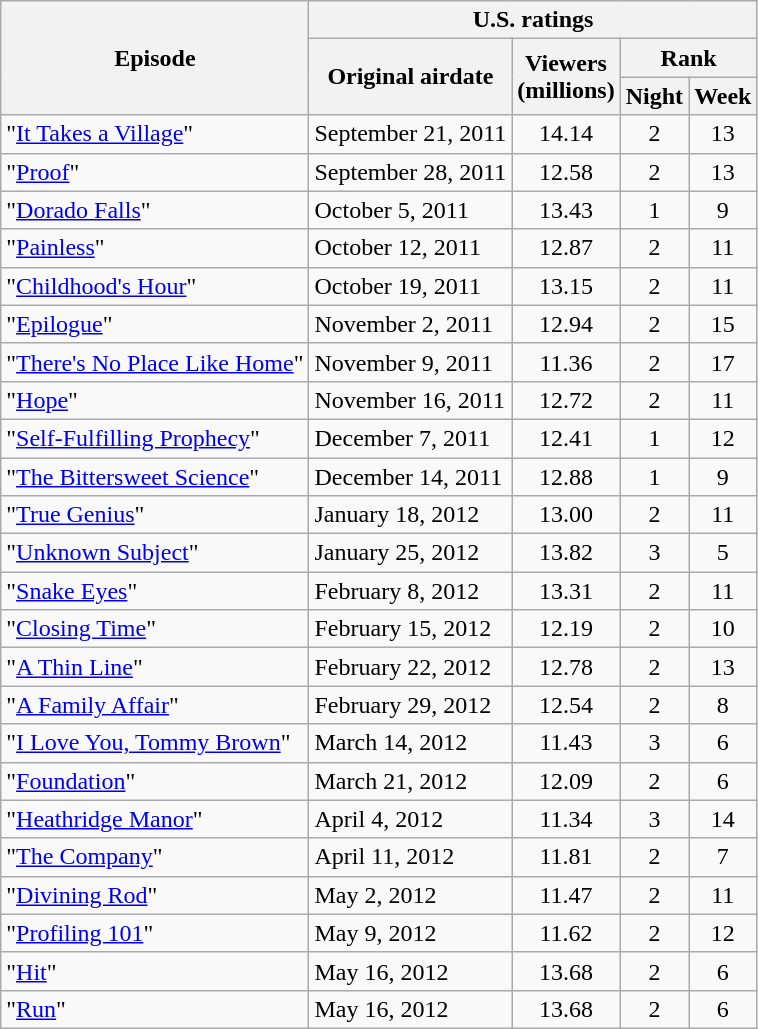<table class="wikitable">
<tr>
<th rowspan="3">Episode</th>
<th colspan="4">U.S. ratings</th>
</tr>
<tr>
<th rowspan="2">Original airdate</th>
<th rowspan="2">Viewers<br>(millions)</th>
<th colspan="2">Rank</th>
</tr>
<tr>
<th>Night</th>
<th>Week</th>
</tr>
<tr>
<td>"<a href='#'>It Takes a Village</a>"</td>
<td>September 21, 2011</td>
<td style="text-align:center;">14.14</td>
<td style="text-align:center;">2</td>
<td style="text-align:center;">13</td>
</tr>
<tr>
<td>"<a href='#'>Proof</a>"</td>
<td>September 28, 2011</td>
<td style="text-align:center;">12.58</td>
<td style="text-align:center;">2</td>
<td style="text-align:center;">13</td>
</tr>
<tr>
<td>"<a href='#'>Dorado Falls</a>"</td>
<td>October 5, 2011</td>
<td style="text-align:center;">13.43</td>
<td style="text-align:center;">1</td>
<td style="text-align:center;">9</td>
</tr>
<tr>
<td>"<a href='#'>Painless</a>"</td>
<td>October 12, 2011</td>
<td style="text-align:center;">12.87</td>
<td style="text-align:center;">2</td>
<td style="text-align:center;">11</td>
</tr>
<tr>
<td>"<a href='#'>Childhood's Hour</a>"</td>
<td>October 19, 2011</td>
<td style="text-align:center;">13.15</td>
<td style="text-align:center;">2</td>
<td style="text-align:center;">11</td>
</tr>
<tr>
<td>"<a href='#'>Epilogue</a>"</td>
<td>November 2, 2011</td>
<td style="text-align:center;">12.94</td>
<td style="text-align:center;">2</td>
<td style="text-align:center;">15</td>
</tr>
<tr>
<td>"<a href='#'>There's No Place Like Home</a>"</td>
<td>November 9, 2011</td>
<td style="text-align:center;">11.36</td>
<td style="text-align:center;">2</td>
<td style="text-align:center;">17</td>
</tr>
<tr>
<td>"<a href='#'>Hope</a>"</td>
<td>November 16, 2011</td>
<td style="text-align:center;">12.72</td>
<td style="text-align:center;">2</td>
<td style="text-align:center;">11</td>
</tr>
<tr>
<td>"<a href='#'>Self-Fulfilling Prophecy</a>"</td>
<td>December 7, 2011</td>
<td style="text-align:center;">12.41</td>
<td style="text-align:center;">1</td>
<td style="text-align:center;">12</td>
</tr>
<tr>
<td>"<a href='#'>The Bittersweet Science</a>"</td>
<td>December 14, 2011</td>
<td style="text-align:center;">12.88</td>
<td style="text-align:center;">1</td>
<td style="text-align:center;">9</td>
</tr>
<tr>
<td>"<a href='#'>True Genius</a>"</td>
<td>January 18, 2012</td>
<td style="text-align:center;">13.00</td>
<td style="text-align:center;">2</td>
<td style="text-align:center;">11</td>
</tr>
<tr>
<td>"<a href='#'>Unknown Subject</a>"</td>
<td>January 25, 2012</td>
<td style="text-align:center;">13.82</td>
<td style="text-align:center;">3</td>
<td style="text-align:center;">5</td>
</tr>
<tr>
<td>"<a href='#'>Snake Eyes</a>"</td>
<td>February 8, 2012</td>
<td style="text-align:center;">13.31</td>
<td style="text-align:center;">2</td>
<td style="text-align:center;">11</td>
</tr>
<tr>
<td>"<a href='#'>Closing Time</a>"</td>
<td>February 15, 2012</td>
<td style="text-align:center;">12.19</td>
<td style="text-align:center;">2</td>
<td style="text-align:center;">10</td>
</tr>
<tr>
<td>"<a href='#'>A Thin Line</a>"</td>
<td>February 22, 2012</td>
<td style="text-align:center;">12.78</td>
<td style="text-align:center;">2</td>
<td style="text-align:center;">13</td>
</tr>
<tr>
<td>"<a href='#'>A Family Affair</a>"</td>
<td>February 29, 2012</td>
<td style="text-align:center;">12.54</td>
<td style="text-align:center;">2</td>
<td style="text-align:center;">8</td>
</tr>
<tr>
<td>"<a href='#'>I Love You, Tommy Brown</a>"</td>
<td>March 14, 2012</td>
<td style="text-align:center;">11.43</td>
<td style="text-align:center;">3</td>
<td style="text-align:center;">6</td>
</tr>
<tr>
<td>"<a href='#'>Foundation</a>"</td>
<td>March 21, 2012</td>
<td style="text-align:center;">12.09</td>
<td style="text-align:center;">2</td>
<td style="text-align:center;">6</td>
</tr>
<tr>
<td>"<a href='#'>Heathridge Manor</a>"</td>
<td>April 4, 2012</td>
<td style="text-align:center;">11.34</td>
<td style="text-align:center;">3</td>
<td style="text-align:center;">14</td>
</tr>
<tr>
<td>"<a href='#'>The Company</a>"</td>
<td>April 11, 2012</td>
<td style="text-align:center;">11.81</td>
<td style="text-align:center;">2</td>
<td style="text-align:center;">7</td>
</tr>
<tr>
<td>"<a href='#'>Divining Rod</a>"</td>
<td>May 2, 2012</td>
<td style="text-align:center;">11.47</td>
<td style="text-align:center;">2</td>
<td style="text-align:center;">11</td>
</tr>
<tr>
<td>"<a href='#'>Profiling 101</a>"</td>
<td>May 9, 2012</td>
<td style="text-align:center;">11.62</td>
<td style="text-align:center;">2</td>
<td style="text-align:center;">12</td>
</tr>
<tr>
<td>"<a href='#'>Hit</a>"</td>
<td>May 16, 2012</td>
<td style="text-align:center;">13.68</td>
<td style="text-align:center;">2</td>
<td style="text-align:center;">6</td>
</tr>
<tr>
<td>"<a href='#'>Run</a>"</td>
<td>May 16, 2012</td>
<td style="text-align:center;">13.68</td>
<td style="text-align:center;">2</td>
<td style="text-align:center;">6</td>
</tr>
</table>
